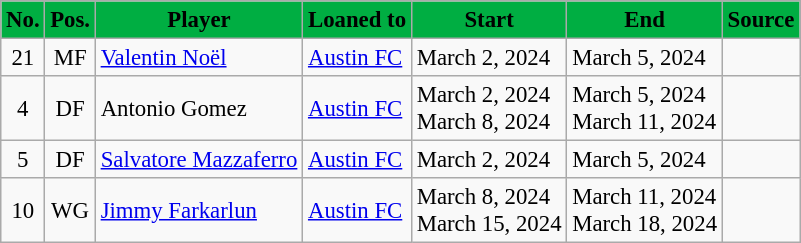<table class="wikitable sortable" style="text-align:center; font-size:95%; text-align:left;">
<tr>
<th style="background:#00AE42; color:#000000">No.</th>
<th style="background:#00AE42; color:#000000">Pos.</th>
<th style="background:#00AE42; color:#000000">Player</th>
<th style="background:#00AE42; color:#000000">Loaned to</th>
<th style="background:#00AE42; color:#000000">Start</th>
<th style="background:#00AE42; color:#000000">End</th>
<th style="background:#00AE42; color:#000000">Source</th>
</tr>
<tr>
<td align="center">21</td>
<td align="center">MF</td>
<td> <a href='#'>Valentin Noël</a></td>
<td> <a href='#'>Austin FC</a></td>
<td>March 2, 2024</td>
<td>March 5, 2024</td>
<td></td>
</tr>
<tr>
<td align="center">4</td>
<td align="center">DF</td>
<td> Antonio Gomez</td>
<td> <a href='#'>Austin FC</a></td>
<td>March 2, 2024<br>March 8, 2024</td>
<td>March 5, 2024<br>March 11, 2024</td>
<td><br></td>
</tr>
<tr>
<td align="center">5</td>
<td align="center">DF</td>
<td> <a href='#'>Salvatore Mazzaferro</a></td>
<td> <a href='#'>Austin FC</a></td>
<td>March 2, 2024</td>
<td>March 5, 2024</td>
<td></td>
</tr>
<tr>
<td align="center">10</td>
<td align="center">WG</td>
<td> <a href='#'>Jimmy Farkarlun</a></td>
<td> <a href='#'>Austin FC</a></td>
<td>March 8, 2024<br>March 15, 2024</td>
<td>March 11, 2024<br>March 18, 2024</td>
<td><br></td>
</tr>
</table>
